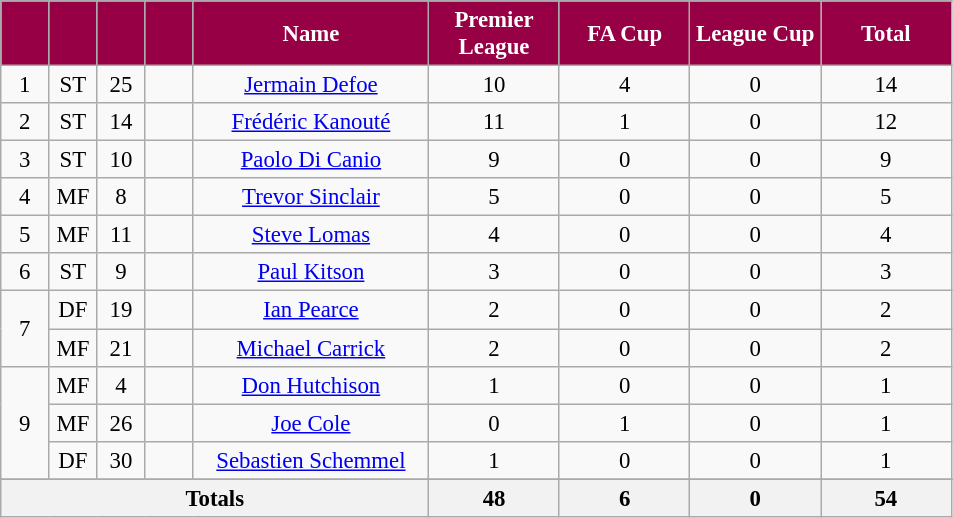<table class="wikitable sortable" style="font-size: 95%; text-align: center;">
<tr>
<th style="width:25px; background:#970045; color:white;"></th>
<th style="width:25px; background:#970045; color:white;"></th>
<th style="width:25px; background:#970045; color:white;"></th>
<th style="width:25px; background:#970045; color:white;"></th>
<th style="width:150px; background:#970045; color:white;">Name</th>
<th style="width:80px; background:#970045; color:white;">Premier League</th>
<th style="width:80px; background:#970045; color:white;">FA Cup</th>
<th style="width:80px; background:#970045; color:white;">League Cup</th>
<th style="width:80px; background:#970045; color:white;">Total</th>
</tr>
<tr>
<td>1</td>
<td>ST</td>
<td>25</td>
<td></td>
<td data-sort-value="Defoe, Jermain"><a href='#'>Jermain Defoe</a></td>
<td>10</td>
<td>4</td>
<td>0</td>
<td>14</td>
</tr>
<tr>
<td>2</td>
<td>ST</td>
<td>14</td>
<td></td>
<td data-sort-value="Kanouté, Frédéric"><a href='#'>Frédéric Kanouté</a></td>
<td>11</td>
<td>1</td>
<td>0</td>
<td>12</td>
</tr>
<tr>
<td>3</td>
<td>ST</td>
<td>10</td>
<td></td>
<td data-sort-value="Di Canio, Paolo"><a href='#'>Paolo Di Canio</a></td>
<td>9</td>
<td>0</td>
<td>0</td>
<td>9</td>
</tr>
<tr>
<td>4</td>
<td>MF</td>
<td>8</td>
<td></td>
<td data-sort-value="Sinclair, Trevor"><a href='#'>Trevor Sinclair</a></td>
<td>5</td>
<td>0</td>
<td>0</td>
<td>5</td>
</tr>
<tr>
<td>5</td>
<td>MF</td>
<td>11</td>
<td></td>
<td data-sort-value="Lomas, Steve"><a href='#'>Steve Lomas</a></td>
<td>4</td>
<td>0</td>
<td>0</td>
<td>4</td>
</tr>
<tr>
<td>6</td>
<td>ST</td>
<td>9</td>
<td></td>
<td data-sort-value="Kitson, Paul"><a href='#'>Paul Kitson</a></td>
<td>3</td>
<td>0</td>
<td>0</td>
<td>3</td>
</tr>
<tr>
<td rowspan=2>7</td>
<td>DF</td>
<td>19</td>
<td></td>
<td data-sort-value="Pearce, Ian"><a href='#'>Ian Pearce</a></td>
<td>2</td>
<td>0</td>
<td>0</td>
<td>2</td>
</tr>
<tr>
<td>MF</td>
<td>21</td>
<td></td>
<td data-sort-value="Carrick, Michael"><a href='#'>Michael Carrick</a></td>
<td>2</td>
<td>0</td>
<td>0</td>
<td>2</td>
</tr>
<tr>
<td rowspan=3>9</td>
<td>MF</td>
<td>4</td>
<td></td>
<td data-sort-value="Hutchison, Don"><a href='#'>Don Hutchison</a></td>
<td>1</td>
<td>0</td>
<td>0</td>
<td>1</td>
</tr>
<tr>
<td>MF</td>
<td>26</td>
<td></td>
<td data-sort-value="Cole, Joe"><a href='#'>Joe Cole</a></td>
<td>0</td>
<td>1</td>
<td>0</td>
<td>1</td>
</tr>
<tr>
<td>DF</td>
<td>30</td>
<td></td>
<td data-sort-value="Schemmel, Sebastien"><a href='#'>Sebastien Schemmel</a></td>
<td>1</td>
<td>0</td>
<td>0</td>
<td>1</td>
</tr>
<tr - class="sortbottom">
</tr>
<tr class="sortbottom">
<th colspan=5>Totals</th>
<th>48</th>
<th>6</th>
<th>0</th>
<th>54</th>
</tr>
</table>
